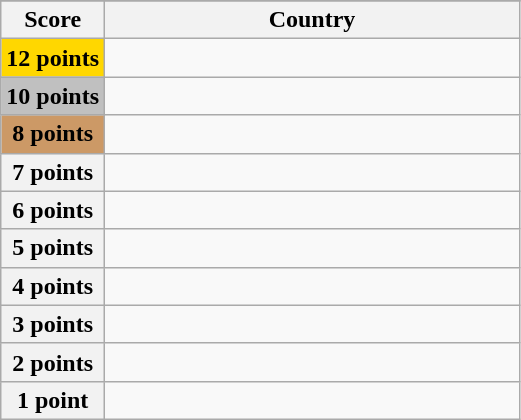<table class="wikitable">
<tr>
</tr>
<tr>
<th scope="col" width="20%">Score</th>
<th scope="col">Country</th>
</tr>
<tr>
<th scope="row" style="background:gold">12 points</th>
<td></td>
</tr>
<tr>
<th scope="row" style="background:silver">10 points</th>
<td></td>
</tr>
<tr>
<th scope="row" style="background:#CC9966">8 points</th>
<td></td>
</tr>
<tr>
<th scope="row">7 points</th>
<td></td>
</tr>
<tr>
<th scope="row">6 points</th>
<td></td>
</tr>
<tr>
<th scope="row">5 points</th>
<td></td>
</tr>
<tr>
<th scope="row">4 points</th>
<td></td>
</tr>
<tr>
<th scope="row">3 points</th>
<td></td>
</tr>
<tr>
<th scope="row">2 points</th>
<td></td>
</tr>
<tr>
<th scope="row">1 point</th>
<td></td>
</tr>
</table>
